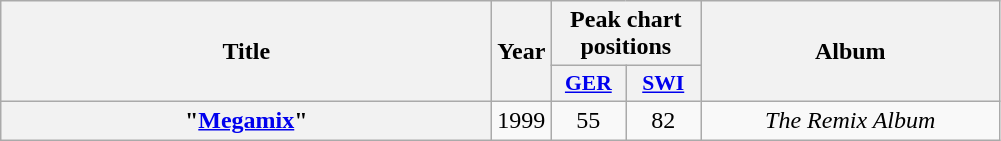<table class="wikitable plainrowheaders" style="text-align:center;">
<tr>
<th scope="col" rowspan="2" style="width:20em;">Title</th>
<th scope="col" rowspan="2">Year</th>
<th scope="col" colspan="2">Peak chart positions</th>
<th scope="col" rowspan="2" style="width:12em;">Album</th>
</tr>
<tr>
<th style="width:3em;font-size:90%"><a href='#'>GER</a><br></th>
<th style="width:3em;font-size:90%"><a href='#'>SWI</a><br></th>
</tr>
<tr>
<th scope="row">"<a href='#'>Megamix</a>"</th>
<td>1999</td>
<td>55</td>
<td>82</td>
<td><em>The Remix Album</em></td>
</tr>
</table>
